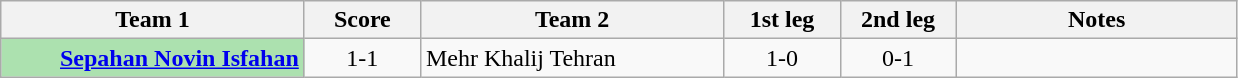<table class="wikitable" style="text-align:center">
<tr>
<th width=195>Team 1</th>
<th width=70>Score</th>
<th width=195>Team 2</th>
<th width=70>1st leg</th>
<th width=70>2nd leg</th>
<th width=180>Notes</th>
</tr>
<tr>
<td style="background:#ACE1AF; text-align:right;"><strong><a href='#'>Sepahan Novin Isfahan</a></strong></td>
<td>1-1</td>
<td align="left">Mehr Khalij Tehran</td>
<td>1-0</td>
<td>0-1</td>
<td></td>
</tr>
</table>
